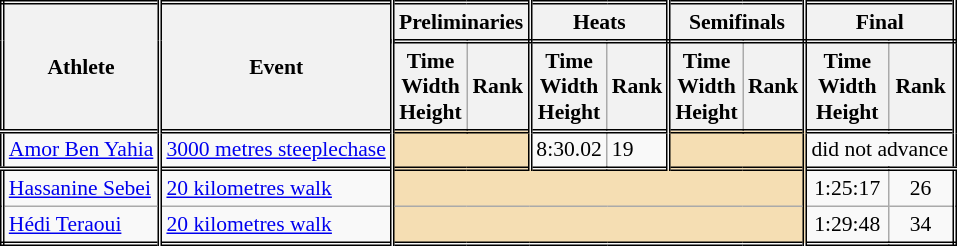<table class=wikitable style="font-size:90%; border: double;">
<tr>
<th rowspan="2" style="border-right:double">Athlete</th>
<th rowspan="2" style="border-right:double">Event</th>
<th colspan="2" style="border-right:double; border-bottom:double;">Preliminaries</th>
<th colspan="2" style="border-right:double; border-bottom:double;">Heats</th>
<th colspan="2" style="border-right:double; border-bottom:double;">Semifinals</th>
<th colspan="2" style="border-right:double; border-bottom:double;">Final</th>
</tr>
<tr>
<th>Time<br>Width<br>Height</th>
<th style="border-right:double">Rank</th>
<th>Time<br>Width<br>Height</th>
<th style="border-right:double">Rank</th>
<th>Time<br>Width<br>Height</th>
<th style="border-right:double">Rank</th>
<th>Time<br>Width<br>Height</th>
<th style="border-right:double">Rank</th>
</tr>
<tr style="border-top: double;">
<td style="border-right:double"><a href='#'>Amor Ben Yahia</a></td>
<td style="border-right:double"><a href='#'>3000 metres steeplechase</a></td>
<td style="border-right:double" colspan= 2 bgcolor="wheat"></td>
<td align=center>8:30.02</td>
<td style="border-right:double">19</td>
<td style="border-right:double" colspan= 2 bgcolor="wheat"></td>
<td align=center colspan=2>did not advance</td>
</tr>
<tr style="border-top: double;">
<td style="border-right:double"><a href='#'>Hassanine Sebei</a></td>
<td style="border-right:double"><a href='#'>20 kilometres walk</a></td>
<td style="border-right:double" colspan= 6 bgcolor="wheat"></td>
<td align=center>1:25:17</td>
<td align=center>26</td>
</tr>
<tr>
<td style="border-right:double"><a href='#'>Hédi Teraoui</a></td>
<td style="border-right:double"><a href='#'>20 kilometres walk</a></td>
<td style="border-right:double" colspan= 6 bgcolor="wheat"></td>
<td align=center>1:29:48</td>
<td align=center>34</td>
</tr>
</table>
